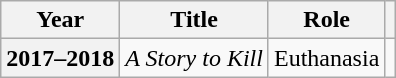<table class="wikitable plainrowheaders">
<tr>
<th scope="col">Year</th>
<th scope="col">Title</th>
<th scope="col">Role</th>
<th scope="col" class="unsortable"></th>
</tr>
<tr>
<th scope="row">2017–2018</th>
<td><em>A Story to Kill	</em></td>
<td>Euthanasia</td>
<td style="text-align:center"></td>
</tr>
</table>
